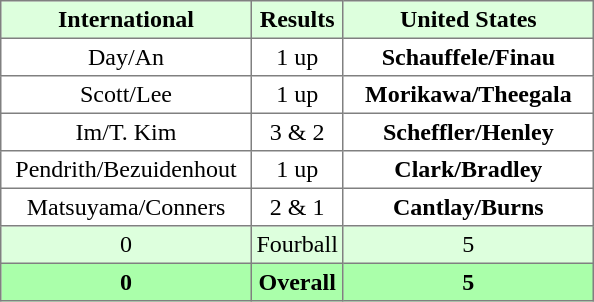<table border="1" cellpadding="3" style="border-collapse:collapse; text-align:center;">
<tr style="background:#ddffdd;">
<th width="160">International</th>
<th>Results</th>
<th width="160">United States</th>
</tr>
<tr>
<td>Day/An</td>
<td>1 up</td>
<td><strong>Schauffele/Finau</strong></td>
</tr>
<tr>
<td>Scott/Lee</td>
<td>1 up</td>
<td><strong>Morikawa/Theegala</strong></td>
</tr>
<tr>
<td>Im/T. Kim</td>
<td>3 & 2</td>
<td><strong>Scheffler/Henley</strong></td>
</tr>
<tr>
<td>Pendrith/Bezuidenhout</td>
<td>1 up</td>
<td><strong>Clark/Bradley</strong></td>
</tr>
<tr>
<td>Matsuyama/Conners</td>
<td>2 & 1</td>
<td><strong>Cantlay/Burns</strong></td>
</tr>
<tr style="background:#ddffdd;">
<td>0</td>
<td>Fourball</td>
<td>5</td>
</tr>
<tr style="background:#aaffaa;">
<th>0</th>
<th>Overall</th>
<th>5</th>
</tr>
</table>
